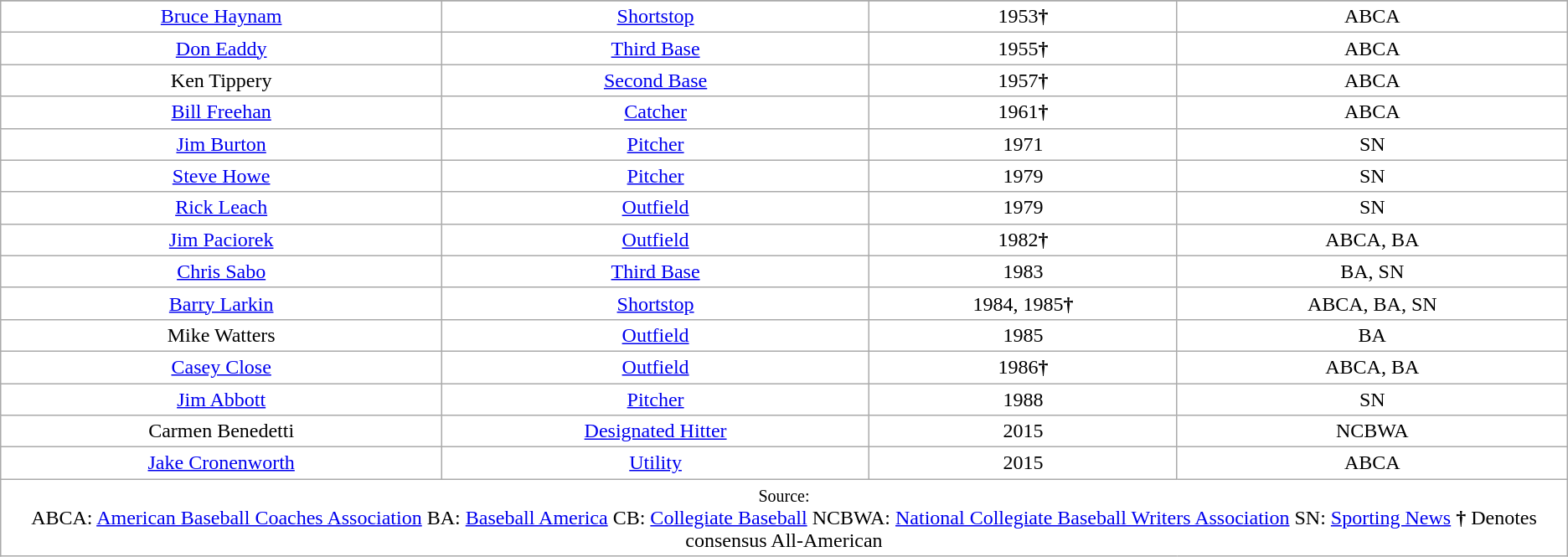<table class="wikitable" style="background:white; min-width:70%">
<tr>
</tr>
<tr style="text-align:center;">
<td><a href='#'>Bruce Haynam</a></td>
<td><a href='#'>Shortstop</a></td>
<td>1953<strong>†</strong></td>
<td>ABCA</td>
</tr>
<tr style="text-align:center;">
<td><a href='#'>Don Eaddy</a></td>
<td><a href='#'>Third Base</a></td>
<td>1955<strong>†</strong></td>
<td>ABCA</td>
</tr>
<tr style="text-align:center;">
<td>Ken Tippery</td>
<td><a href='#'>Second Base</a></td>
<td>1957<strong>†</strong></td>
<td>ABCA</td>
</tr>
<tr style="text-align:center;">
<td><a href='#'>Bill Freehan</a></td>
<td><a href='#'>Catcher</a></td>
<td>1961<strong>†</strong></td>
<td>ABCA</td>
</tr>
<tr style="text-align:center;">
<td><a href='#'>Jim Burton</a></td>
<td><a href='#'>Pitcher</a></td>
<td>1971</td>
<td>SN</td>
</tr>
<tr style="text-align:center;">
<td><a href='#'>Steve Howe</a></td>
<td><a href='#'>Pitcher</a></td>
<td>1979</td>
<td>SN</td>
</tr>
<tr style="text-align:center;">
<td><a href='#'>Rick Leach</a></td>
<td><a href='#'>Outfield</a></td>
<td>1979</td>
<td>SN</td>
</tr>
<tr style="text-align:center;">
<td><a href='#'>Jim Paciorek</a></td>
<td><a href='#'>Outfield</a></td>
<td>1982<strong>†</strong></td>
<td>ABCA, BA</td>
</tr>
<tr style="text-align:center;">
<td><a href='#'>Chris Sabo</a></td>
<td><a href='#'>Third Base</a></td>
<td>1983</td>
<td>BA, SN</td>
</tr>
<tr style="text-align:center;">
<td><a href='#'>Barry Larkin</a></td>
<td><a href='#'>Shortstop</a></td>
<td>1984, 1985<strong>†</strong></td>
<td>ABCA, BA, SN</td>
</tr>
<tr style="text-align:center;">
<td>Mike Watters</td>
<td><a href='#'>Outfield</a></td>
<td>1985</td>
<td>BA</td>
</tr>
<tr style="text-align:center;">
<td><a href='#'>Casey Close</a></td>
<td><a href='#'>Outfield</a></td>
<td>1986<strong>†</strong></td>
<td>ABCA, BA</td>
</tr>
<tr style="text-align:center;">
<td><a href='#'>Jim Abbott</a></td>
<td><a href='#'>Pitcher</a></td>
<td>1988</td>
<td>SN</td>
</tr>
<tr style="text-align:center;">
<td>Carmen Benedetti</td>
<td><a href='#'>Designated Hitter</a></td>
<td>2015</td>
<td>NCBWA</td>
</tr>
<tr style="text-align:center;">
<td><a href='#'>Jake Cronenworth</a></td>
<td><a href='#'>Utility</a></td>
<td>2015</td>
<td>ABCA</td>
</tr>
<tr style="text-align:center;">
<td colspan=4><small>Source:</small><br>ABCA: <a href='#'>American Baseball Coaches Association</a>
BA: <a href='#'>Baseball America</a>
CB: <a href='#'>Collegiate Baseball</a>
NCBWA: <a href='#'>National Collegiate Baseball Writers Association</a>
SN: <a href='#'>Sporting News</a>
<strong>†</strong> Denotes consensus All-American</td>
</tr>
</table>
